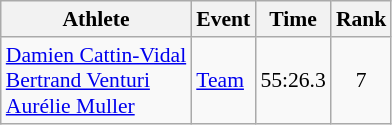<table class="wikitable" style="font-size:90%;">
<tr>
<th>Athlete</th>
<th>Event</th>
<th>Time</th>
<th>Rank</th>
</tr>
<tr align=center>
<td align=left><a href='#'>Damien Cattin-Vidal</a><br><a href='#'>Bertrand Venturi</a><br><a href='#'>Aurélie Muller</a></td>
<td align=left><a href='#'>Team</a></td>
<td>55:26.3</td>
<td>7</td>
</tr>
</table>
